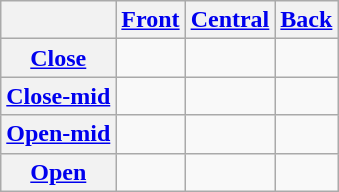<table class="wikitable" style="text-align:center;">
<tr>
<th></th>
<th><a href='#'>Front</a></th>
<th><a href='#'>Central</a></th>
<th><a href='#'>Back</a></th>
</tr>
<tr>
<th><a href='#'>Close</a></th>
<td></td>
<td></td>
<td></td>
</tr>
<tr>
<th><a href='#'>Close-mid</a></th>
<td></td>
<td></td>
<td></td>
</tr>
<tr>
<th><a href='#'>Open-mid</a></th>
<td></td>
<td></td>
<td></td>
</tr>
<tr>
<th><a href='#'>Open</a></th>
<td></td>
<td></td>
<td></td>
</tr>
</table>
